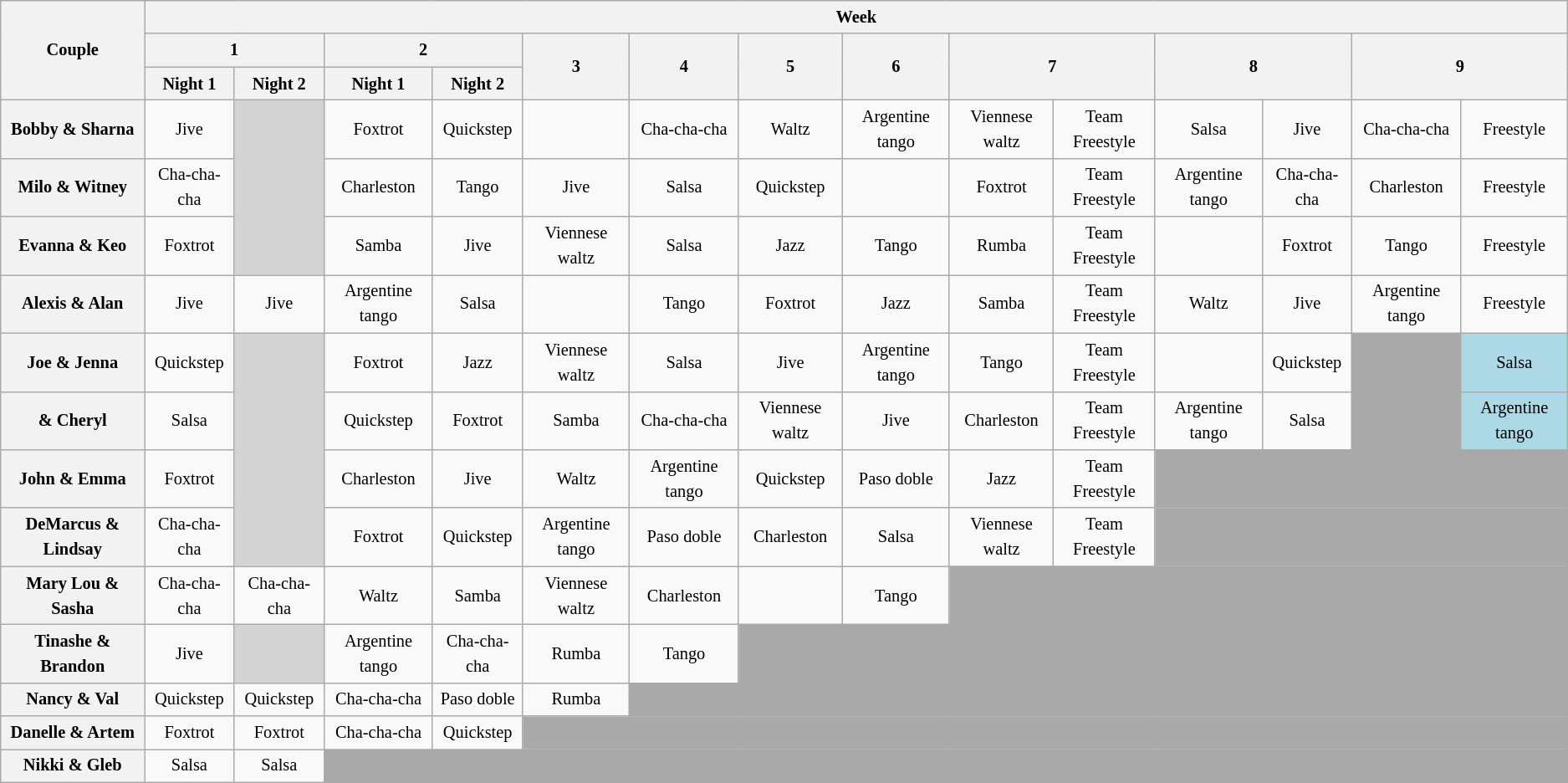<table class="wikitable unsortable" style="text-align:center; font-size:85%; line-height:20px">
<tr>
<th scope="col" rowspan="3">Couple</th>
<th colspan="14">Week</th>
</tr>
<tr>
<th colspan="2" scope="col">1</th>
<th colspan="2" scope="col">2</th>
<th rowspan="2" scope="col">3</th>
<th rowspan="2" scope="col">4</th>
<th rowspan="2" scope="col">5</th>
<th rowspan="2" scope="col">6</th>
<th colspan="2" rowspan="2" scope="col">7</th>
<th colspan="2" rowspan="2" scope="col">8</th>
<th colspan="2" rowspan="2" scope="col">9</th>
</tr>
<tr>
<th>Night 1</th>
<th>Night 2</th>
<th>Night 1</th>
<th>Night 2</th>
</tr>
<tr>
<th scope="row">Bobby & Sharna</th>
<td>Jive</td>
<td rowspan="3" bgcolor="lightgray"></td>
<td>Foxtrot</td>
<td>Quickstep</td>
<td></td>
<td>Cha-cha-cha</td>
<td>Waltz</td>
<td>Argentine tango</td>
<td>Viennese waltz</td>
<td>Team Freestyle</td>
<td>Salsa</td>
<td>Jive</td>
<td>Cha-cha-cha</td>
<td>Freestyle</td>
</tr>
<tr>
<th scope="row">Milo & Witney</th>
<td>Cha-cha-cha</td>
<td>Charleston</td>
<td>Tango</td>
<td>Jive</td>
<td>Salsa</td>
<td>Quickstep</td>
<td></td>
<td>Foxtrot</td>
<td>Team Freestyle</td>
<td>Argentine tango</td>
<td>Cha-cha-cha</td>
<td>Charleston</td>
<td>Freestyle</td>
</tr>
<tr>
<th scope="row">Evanna & Keo</th>
<td>Foxtrot</td>
<td>Samba</td>
<td>Jive</td>
<td>Viennese waltz</td>
<td>Salsa</td>
<td>Jazz</td>
<td>Tango</td>
<td>Rumba</td>
<td>Team Freestyle</td>
<td></td>
<td>Foxtrot</td>
<td>Tango</td>
<td>Freestyle</td>
</tr>
<tr>
<th scope="row">Alexis & Alan</th>
<td>Jive</td>
<td>Jive</td>
<td>Argentine tango</td>
<td>Salsa</td>
<td></td>
<td>Tango</td>
<td>Foxtrot</td>
<td>Jazz</td>
<td>Samba</td>
<td>Team Freestyle</td>
<td>Waltz</td>
<td>Jive</td>
<td>Argentine tango</td>
<td>Freestyle</td>
</tr>
<tr>
<th scope="row">Joe & Jenna</th>
<td>Quickstep</td>
<td rowspan="4" bgcolor="lightgray"></td>
<td>Foxtrot</td>
<td>Jazz</td>
<td>Viennese waltz</td>
<td>Salsa</td>
<td>Jive</td>
<td>Argentine tango</td>
<td>Tango</td>
<td>Team Freestyle</td>
<td></td>
<td>Quickstep</td>
<td colspan=1 style="background:darkgrey"></td>
<td style="background:lightblue">Salsa</td>
</tr>
<tr>
<th scope="row"> & Cheryl</th>
<td>Salsa</td>
<td>Quickstep</td>
<td>Foxtrot</td>
<td>Samba</td>
<td>Cha-cha-cha</td>
<td>Viennese waltz</td>
<td>Jive</td>
<td>Charleston</td>
<td>Team Freestyle</td>
<td>Argentine tango</td>
<td>Salsa</td>
<td colspan=1 style="background:darkgrey"></td>
<td style="background:lightblue">Argentine tango</td>
</tr>
<tr>
<th scope="row">John & Emma</th>
<td>Foxtrot</td>
<td>Charleston</td>
<td>Jive</td>
<td>Waltz</td>
<td>Argentine tango</td>
<td>Quickstep</td>
<td>Paso doble</td>
<td>Jazz</td>
<td>Team Freestyle</td>
<td colspan=4 style="background:darkgrey"></td>
</tr>
<tr>
<th scope="row">DeMarcus & Lindsay</th>
<td>Cha-cha-cha</td>
<td>Foxtrot</td>
<td>Quickstep</td>
<td>Argentine tango</td>
<td>Paso doble</td>
<td>Charleston</td>
<td>Salsa</td>
<td>Viennese waltz</td>
<td>Team Freestyle</td>
<td colspan=4 style="background:darkgrey"></td>
</tr>
<tr>
<th scope="row">Mary Lou & Sasha</th>
<td>Cha-cha-cha</td>
<td>Cha-cha-cha</td>
<td>Waltz</td>
<td>Samba</td>
<td>Viennese waltz</td>
<td>Charleston</td>
<td></td>
<td>Tango</td>
<td colspan=6 style="background:darkgrey"></td>
</tr>
<tr>
<th scope="row">Tinashe & Brandon</th>
<td>Jive</td>
<td bgcolor="lightgray"></td>
<td>Argentine tango</td>
<td>Cha-cha-cha</td>
<td>Rumba</td>
<td>Tango</td>
<td colspan=8 style="background:darkgrey"></td>
</tr>
<tr>
<th scope="row">Nancy & Val</th>
<td>Quickstep</td>
<td>Quickstep</td>
<td>Cha-cha-cha</td>
<td>Paso doble</td>
<td>Rumba</td>
<td colspan=9 style="background:darkgrey"></td>
</tr>
<tr>
<th scope="row">Danelle & Artem</th>
<td>Foxtrot</td>
<td>Foxtrot</td>
<td>Cha-cha-cha</td>
<td>Quickstep</td>
<td colspan=10 style="background:darkgrey"></td>
</tr>
<tr>
<th scope="row">Nikki & Gleb</th>
<td>Salsa</td>
<td>Salsa</td>
<td colspan=12 style="background:darkgrey"></td>
</tr>
</table>
